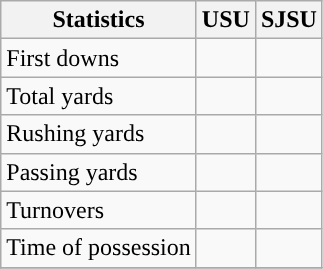<table class="wikitable" style="float: left;">
<tr>
<th>Statistics</th>
<th>USU</th>
<th>SJSU</th>
</tr>
<tr>
<td>First downs</td>
<td></td>
<td></td>
</tr>
<tr>
<td>Total yards</td>
<td></td>
<td></td>
</tr>
<tr>
<td>Rushing yards</td>
<td></td>
<td></td>
</tr>
<tr>
<td>Passing yards</td>
<td></td>
<td></td>
</tr>
<tr>
<td>Turnovers</td>
<td></td>
<td></td>
</tr>
<tr>
<td>Time of possession</td>
<td></td>
<td></td>
</tr>
<tr>
</tr>
</table>
